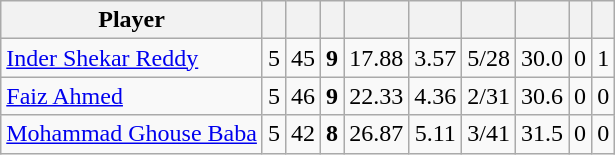<table class="wikitable sortable" style="text-align: center;">
<tr>
<th class="unsortable">Player</th>
<th></th>
<th></th>
<th></th>
<th></th>
<th></th>
<th></th>
<th></th>
<th></th>
<th></th>
</tr>
<tr>
<td style="text-align:left"><a href='#'>Inder Shekar Reddy</a></td>
<td style="text-align:left">5</td>
<td>45</td>
<td><strong>9</strong></td>
<td>17.88</td>
<td>3.57</td>
<td>5/28</td>
<td>30.0</td>
<td>0</td>
<td>1</td>
</tr>
<tr>
<td style="text-align:left"><a href='#'>Faiz Ahmed</a></td>
<td style="text-align:left">5</td>
<td>46</td>
<td><strong>9</strong></td>
<td>22.33</td>
<td>4.36</td>
<td>2/31</td>
<td>30.6</td>
<td>0</td>
<td>0</td>
</tr>
<tr>
<td style="text-align:left"><a href='#'>Mohammad Ghouse Baba</a></td>
<td style="text-align:left">5</td>
<td>42</td>
<td><strong>8</strong></td>
<td>26.87</td>
<td>5.11</td>
<td>3/41</td>
<td>31.5</td>
<td>0</td>
<td>0</td>
</tr>
</table>
